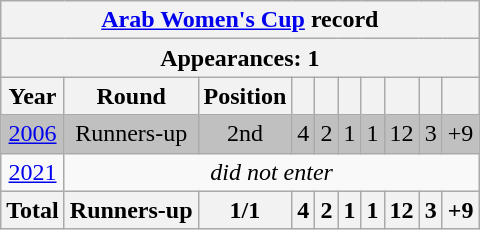<table class="wikitable" style="text-align: center;">
<tr>
<th colspan=10><a href='#'>Arab Women's Cup</a> record</th>
</tr>
<tr>
<th colspan=10>Appearances: 1</th>
</tr>
<tr>
<th>Year</th>
<th>Round</th>
<th>Position</th>
<th></th>
<th></th>
<th></th>
<th></th>
<th></th>
<th></th>
<th></th>
</tr>
<tr bgcolor=silver>
<td> <a href='#'>2006</a></td>
<td>Runners-up</td>
<td>2nd</td>
<td>4</td>
<td>2</td>
<td>1</td>
<td>1</td>
<td>12</td>
<td>3</td>
<td>+9</td>
</tr>
<tr>
<td> <a href='#'>2021</a></td>
<td rowspan=1 colspan=9><em>did not enter</em></td>
</tr>
<tr>
<th>Total</th>
<th>Runners-up</th>
<th>1/1</th>
<th>4</th>
<th>2</th>
<th>1</th>
<th>1</th>
<th>12</th>
<th>3</th>
<th>+9</th>
</tr>
</table>
